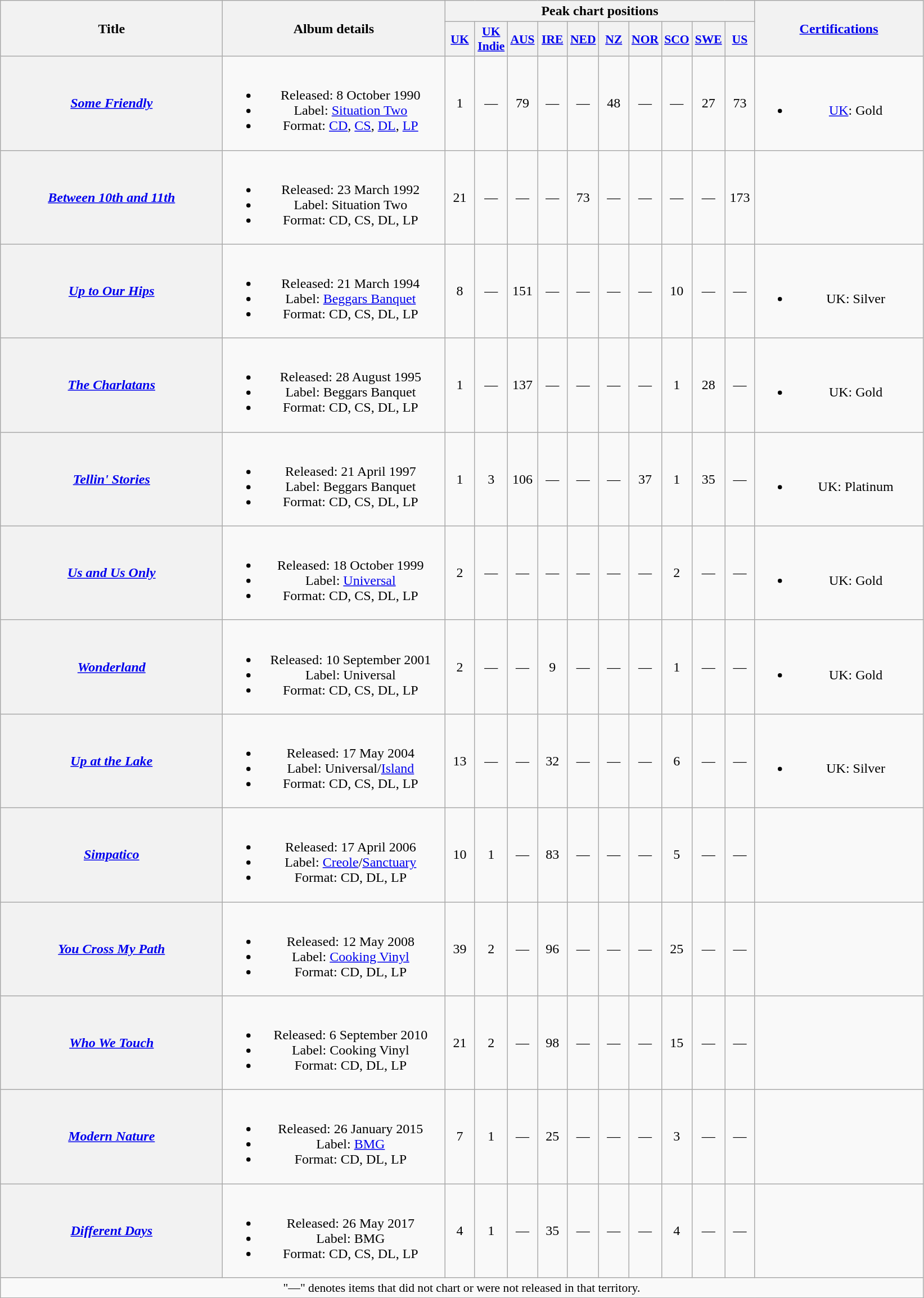<table class="wikitable plainrowheaders" style="text-align:center;">
<tr>
<th scope="col" rowspan="2" style="width:16em;">Title</th>
<th scope="col" rowspan="2" style="width:16em;">Album details</th>
<th scope="col" colspan="10">Peak chart positions</th>
<th rowspan="2" style="width:12em;"><a href='#'>Certifications</a></th>
</tr>
<tr>
<th style="width:2em;font-size:90%;"><a href='#'>UK</a><br></th>
<th style="width:2em;font-size:90%;"><a href='#'>UK<br>Indie</a><br></th>
<th style="width:2em;font-size:90%;"><a href='#'>AUS</a><br></th>
<th style="width:2em;font-size:90%;"><a href='#'>IRE</a><br></th>
<th style="width:2em;font-size:90%;"><a href='#'>NED</a><br></th>
<th style="width:2em;font-size:90%;"><a href='#'>NZ</a><br></th>
<th style="width:2em;font-size:90%;"><a href='#'>NOR</a><br></th>
<th style="width:2em;font-size:90%;"><a href='#'>SCO</a><br></th>
<th style="width:2em;font-size:90%;"><a href='#'>SWE</a><br></th>
<th style="width:2em;font-size:90%;"><a href='#'>US</a><br></th>
</tr>
<tr>
<th scope="row"><em><a href='#'>Some Friendly</a></em></th>
<td><br><ul><li>Released: 8 October 1990</li><li>Label: <a href='#'>Situation Two</a></li><li>Format: <a href='#'>CD</a>, <a href='#'>CS</a>, <a href='#'>DL</a>, <a href='#'>LP</a></li></ul></td>
<td>1</td>
<td>—</td>
<td>79</td>
<td>—</td>
<td>—</td>
<td>48</td>
<td>—</td>
<td>—</td>
<td>27</td>
<td>73</td>
<td><br><ul><li><a href='#'>UK</a>: Gold</li></ul></td>
</tr>
<tr>
<th scope="row"><em><a href='#'>Between 10th and 11th</a></em></th>
<td><br><ul><li>Released: 23 March 1992</li><li>Label: Situation Two</li><li>Format: CD, CS, DL, LP</li></ul></td>
<td>21</td>
<td>—</td>
<td>—</td>
<td>—</td>
<td>73</td>
<td>—</td>
<td>—</td>
<td>—</td>
<td>—</td>
<td>173</td>
<td></td>
</tr>
<tr>
<th scope="row"><em><a href='#'>Up to Our Hips</a></em></th>
<td><br><ul><li>Released: 21 March 1994</li><li>Label: <a href='#'>Beggars Banquet</a></li><li>Format: CD, CS, DL, LP</li></ul></td>
<td>8</td>
<td>—</td>
<td>151</td>
<td>—</td>
<td>—</td>
<td>—</td>
<td>—</td>
<td>10</td>
<td>—</td>
<td>—</td>
<td><br><ul><li>UK: Silver</li></ul></td>
</tr>
<tr>
<th scope="row"><em><a href='#'>The Charlatans</a></em></th>
<td><br><ul><li>Released: 28 August 1995</li><li>Label: Beggars Banquet</li><li>Format: CD, CS, DL, LP</li></ul></td>
<td>1</td>
<td>—</td>
<td>137</td>
<td>—</td>
<td>—</td>
<td>—</td>
<td>—</td>
<td>1</td>
<td>28</td>
<td>—</td>
<td><br><ul><li>UK: Gold</li></ul></td>
</tr>
<tr>
<th scope="row"><em><a href='#'>Tellin' Stories</a></em></th>
<td><br><ul><li>Released: 21 April 1997</li><li>Label: Beggars Banquet</li><li>Format: CD, CS, DL, LP</li></ul></td>
<td>1</td>
<td>3</td>
<td>106</td>
<td>—</td>
<td>—</td>
<td>—</td>
<td>37</td>
<td>1</td>
<td>35</td>
<td>—</td>
<td><br><ul><li>UK: Platinum</li></ul></td>
</tr>
<tr>
<th scope="row"><em><a href='#'>Us and Us Only</a></em></th>
<td><br><ul><li>Released: 18 October 1999</li><li>Label: <a href='#'>Universal</a></li><li>Format: CD, CS, DL, LP</li></ul></td>
<td>2</td>
<td>—</td>
<td>—</td>
<td>—</td>
<td>—</td>
<td>—</td>
<td>—</td>
<td>2</td>
<td>—</td>
<td>—</td>
<td><br><ul><li>UK: Gold</li></ul></td>
</tr>
<tr>
<th scope="row"><em><a href='#'>Wonderland</a></em></th>
<td><br><ul><li>Released: 10 September 2001</li><li>Label: Universal</li><li>Format: CD, CS, DL, LP</li></ul></td>
<td>2</td>
<td>—</td>
<td>—</td>
<td>9</td>
<td>—</td>
<td>—</td>
<td>—</td>
<td>1</td>
<td>—</td>
<td>—</td>
<td><br><ul><li>UK: Gold</li></ul></td>
</tr>
<tr>
<th scope="row"><em><a href='#'>Up at the Lake</a></em></th>
<td><br><ul><li>Released: 17 May 2004</li><li>Label: Universal/<a href='#'>Island</a></li><li>Format: CD, CS, DL, LP</li></ul></td>
<td>13</td>
<td>—</td>
<td>—</td>
<td>32</td>
<td>—</td>
<td>—</td>
<td>—</td>
<td>6</td>
<td>—</td>
<td>—</td>
<td><br><ul><li>UK: Silver</li></ul></td>
</tr>
<tr>
<th scope="row"><em><a href='#'>Simpatico</a></em></th>
<td><br><ul><li>Released: 17 April 2006</li><li>Label: <a href='#'>Creole</a>/<a href='#'>Sanctuary</a></li><li>Format: CD, DL, LP</li></ul></td>
<td>10</td>
<td>1</td>
<td>—</td>
<td>83</td>
<td>—</td>
<td>—</td>
<td>—</td>
<td>5</td>
<td>—</td>
<td>—</td>
<td></td>
</tr>
<tr>
<th scope="row"><em><a href='#'>You Cross My Path</a></em></th>
<td><br><ul><li>Released: 12 May 2008</li><li>Label: <a href='#'>Cooking Vinyl</a></li><li>Format: CD, DL, LP</li></ul></td>
<td>39</td>
<td>2</td>
<td>—</td>
<td>96</td>
<td>—</td>
<td>—</td>
<td>—</td>
<td>25</td>
<td>—</td>
<td>—</td>
<td></td>
</tr>
<tr>
<th scope="row"><em><a href='#'>Who We Touch</a></em></th>
<td><br><ul><li>Released: 6 September 2010</li><li>Label: Cooking Vinyl</li><li>Format: CD, DL, LP</li></ul></td>
<td>21</td>
<td>2</td>
<td>—</td>
<td>98</td>
<td>—</td>
<td>—</td>
<td>—</td>
<td>15</td>
<td>—</td>
<td>—</td>
<td></td>
</tr>
<tr>
<th scope="row"><em><a href='#'>Modern Nature</a></em></th>
<td><br><ul><li>Released: 26 January 2015</li><li>Label: <a href='#'>BMG</a></li><li>Format: CD, DL, LP</li></ul></td>
<td>7</td>
<td>1</td>
<td>—</td>
<td>25</td>
<td>—</td>
<td>—</td>
<td>—</td>
<td>3</td>
<td>—</td>
<td>—</td>
<td></td>
</tr>
<tr>
<th scope="row"><em><a href='#'>Different Days</a></em></th>
<td><br><ul><li>Released: 26 May 2017</li><li>Label: BMG</li><li>Format: CD, CS, DL, LP</li></ul></td>
<td>4</td>
<td>1</td>
<td>—</td>
<td>35<br></td>
<td>—</td>
<td>—</td>
<td>—</td>
<td>4</td>
<td>—</td>
<td>—</td>
<td></td>
</tr>
<tr>
<td align="center" colspan="15" style="font-size:90%">"—" denotes items that did not chart or were not released in that territory.</td>
</tr>
<tr>
</tr>
</table>
